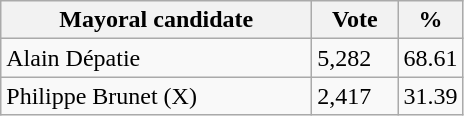<table class="wikitable">
<tr>
<th bgcolor="#DDDDFF" width="200px">Mayoral candidate</th>
<th bgcolor="#DDDDFF" width="50px">Vote</th>
<th bgcolor="#DDDDFF" width="30px">%</th>
</tr>
<tr>
<td>Alain Dépatie</td>
<td>5,282</td>
<td>68.61</td>
</tr>
<tr>
<td>Philippe Brunet (X)</td>
<td>2,417</td>
<td>31.39</td>
</tr>
</table>
